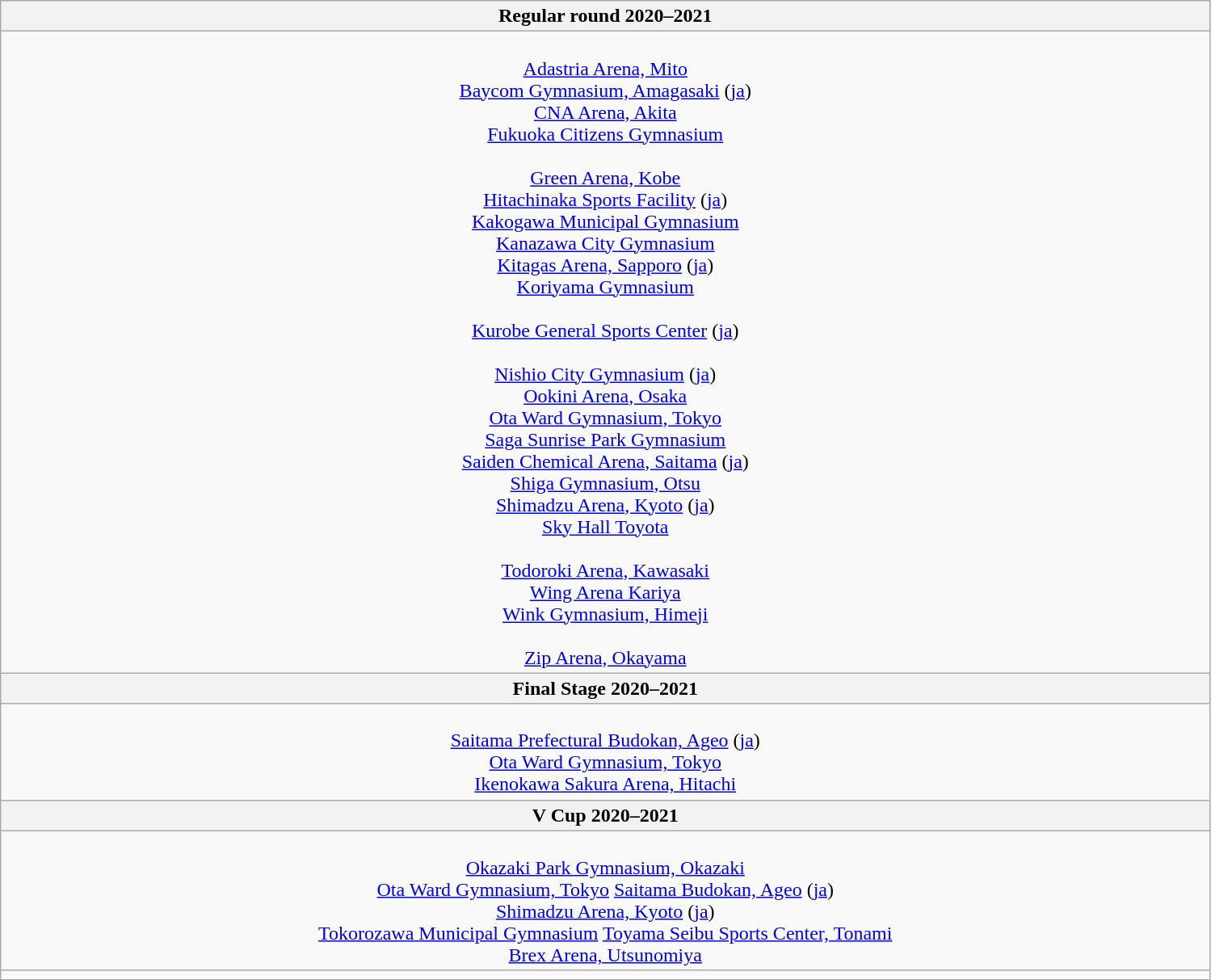<table class="wikitable" style=text-align:center width=999>
<tr>
<th colspan=2>Regular round 2020–2021</th>
</tr>
<tr>
<td><br>
<a href='#'>Adastria Arena, Mito</a><br>
<a href='#'>Baycom Gymnasium, Amagasaki</a> (<a href='#'>ja</a>)<br>
<a href='#'>CNA Arena, Akita</a><br>
<a href='#'>Fukuoka Citizens Gymnasium</a><br>
<br>
<a href='#'>Green Arena, Kobe</a><br>
<a href='#'>Hitachinaka Sports Facility</a> (<a href='#'>ja</a>)<br>
<a href='#'>Kakogawa Municipal Gymnasium</a><br>
<a href='#'>Kanazawa City Gymnasium</a><br>
<a href='#'> Kitagas Arena, Sapporo</a> (<a href='#'>ja</a>)<br>
<a href='#'>Koriyama Gymnasium</a><br>
<br>
<a href='#'>Kurobe General Sports Center</a> (<a href='#'>ja</a>)<br>
<br>
<a href='#'>Nishio City Gymnasium</a> (<a href='#'>ja</a>)<br>
<a href='#'>Ookini Arena, Osaka</a><br>
<a href='#'>Ota Ward Gymnasium, Tokyo</a><br>
<a href='#'>Saga Sunrise Park Gymnasium</a><br>
<a href='#'> Saiden Chemical Arena, Saitama</a> (<a href='#'>ja</a>)<br>
<a href='#'>Shiga Gymnasium, Otsu</a><br>
<a href='#'> Shimadzu Arena, Kyoto</a> (<a href='#'>ja</a>)<br>
<a href='#'>Sky Hall Toyota</a><br>
<br>
<a href='#'>Todoroki Arena, Kawasaki</a><br>
<a href='#'>Wing Arena Kariya</a><br>
<a href='#'>Wink Gymnasium, Himeji</a><br>
<br>
<a href='#'>Zip Arena, Okayama</a>
</td>
</tr>
<tr>
<th colspan=2>Final Stage 2020–2021</th>
</tr>
<tr>
<td><br>
<a href='#'> Saitama Prefectural Budokan, Ageo</a>  (<a href='#'>ja</a>)<br>

<a href='#'>Ota Ward Gymnasium, Tokyo</a> <br>

<a href='#'>Ikenokawa Sakura Arena, Hitachi</a><br>

</td>
</tr>
<tr>
<th colspan=2>V Cup 2020–2021</th>
</tr>
<tr>
<td><br>
<a href='#'>Okazaki Park Gymnasium, Okazaki</a><br>
<a href='#'>Ota Ward Gymnasium, Tokyo</a>

<a href='#'>Saitama Budokan, Ageo</a>  (<a href='#'>ja</a>)<br>


<a href='#'> Shimadzu Arena, Kyoto</a> (<a href='#'>ja</a>)<br>
<a href='#'>Tokorozawa Municipal Gymnasium</a>

<a href='#'> Toyama Seibu Sports Center, Tonami</a><br>
<a href='#'>Brex Arena, Utsunomiya</a>
</td>
</tr>
<tr>
<td colspan="2"></td>
</tr>
</table>
